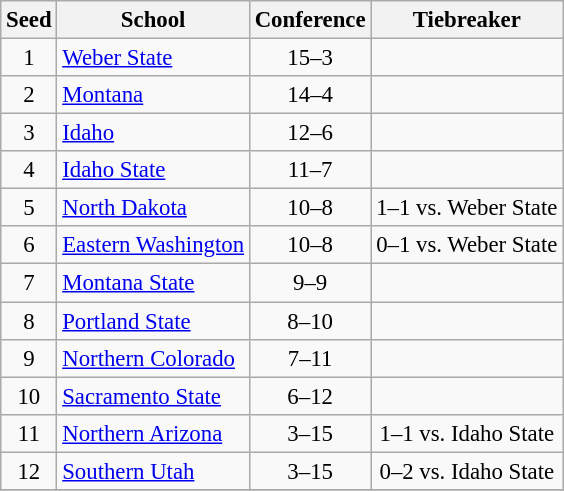<table class="wikitable" style="white-space:nowrap; font-size:95%;text-align:center">
<tr>
<th>Seed</th>
<th>School</th>
<th>Conference</th>
<th>Tiebreaker</th>
</tr>
<tr>
<td>1</td>
<td align=left><a href='#'>Weber State</a></td>
<td>15–3</td>
<td></td>
</tr>
<tr>
<td>2</td>
<td align=left><a href='#'>Montana</a></td>
<td>14–4</td>
<td></td>
</tr>
<tr>
<td>3</td>
<td align=left><a href='#'>Idaho</a></td>
<td>12–6</td>
<td></td>
</tr>
<tr>
<td>4</td>
<td align=left><a href='#'>Idaho State</a></td>
<td>11–7</td>
<td></td>
</tr>
<tr>
<td>5</td>
<td align=left><a href='#'>North Dakota</a></td>
<td>10–8</td>
<td>1–1 vs. Weber State</td>
</tr>
<tr>
<td>6</td>
<td align=left><a href='#'>Eastern Washington</a></td>
<td>10–8</td>
<td>0–1 vs. Weber State</td>
</tr>
<tr>
<td>7</td>
<td align=left><a href='#'>Montana State</a></td>
<td>9–9</td>
<td></td>
</tr>
<tr>
<td>8</td>
<td align=left><a href='#'>Portland State</a></td>
<td>8–10</td>
<td></td>
</tr>
<tr>
<td>9</td>
<td align=left><a href='#'>Northern Colorado</a></td>
<td>7–11</td>
<td></td>
</tr>
<tr>
<td>10</td>
<td align=left><a href='#'>Sacramento State</a></td>
<td>6–12</td>
<td></td>
</tr>
<tr>
<td>11</td>
<td align=left><a href='#'>Northern Arizona</a></td>
<td>3–15</td>
<td>1–1 vs. Idaho State</td>
</tr>
<tr>
<td>12</td>
<td align=left><a href='#'>Southern Utah</a></td>
<td>3–15</td>
<td>0–2 vs. Idaho State</td>
</tr>
<tr>
</tr>
</table>
